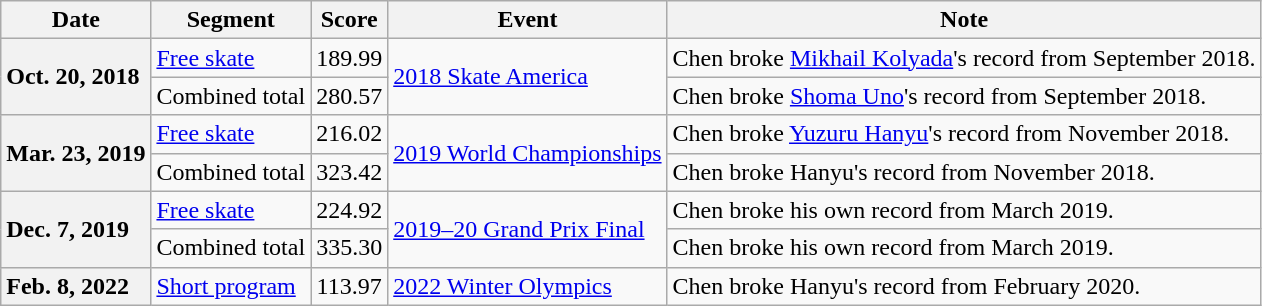<table class="wikitable unsortable" style="text-align:left">
<tr>
<th scope="col">Date</th>
<th scope="col">Segment</th>
<th scope="col">Score</th>
<th scope="col">Event</th>
<th scope="col">Note</th>
</tr>
<tr>
<th scope="row" style="text-align:left" rowspan="2">Oct. 20, 2018</th>
<td><a href='#'>Free skate</a></td>
<td style="text-align:center">189.99</td>
<td rowspan="2"><a href='#'>2018 Skate America</a></td>
<td>Chen broke <a href='#'>Mikhail Kolyada</a>'s record from September 2018.</td>
</tr>
<tr>
<td>Combined total</td>
<td style="text-align:center">280.57</td>
<td>Chen broke <a href='#'>Shoma Uno</a>'s record from September 2018.</td>
</tr>
<tr>
<th scope="row" style="text-align:left" rowspan="2">Mar. 23, 2019</th>
<td><a href='#'>Free skate</a></td>
<td style="text-align:center">216.02</td>
<td rowspan="2"><a href='#'>2019 World Championships</a></td>
<td>Chen broke <a href='#'>Yuzuru Hanyu</a>'s record from November 2018.</td>
</tr>
<tr>
<td>Combined total</td>
<td style="text-align:center">323.42</td>
<td>Chen broke Hanyu's record from November 2018.</td>
</tr>
<tr>
<th scope="row" style="text-align:left" rowspan="2">Dec. 7, 2019</th>
<td><a href='#'>Free skate</a></td>
<td style="text-align:center">224.92</td>
<td rowspan="2"><a href='#'>2019–20 Grand Prix Final</a></td>
<td>Chen broke his own record from March 2019.</td>
</tr>
<tr>
<td>Combined total</td>
<td style="text-align:center">335.30</td>
<td>Chen broke his own record from March 2019.</td>
</tr>
<tr>
<th scope="row" style="text-align:left">Feb. 8, 2022</th>
<td><a href='#'>Short program</a></td>
<td style="text-align:center">113.97</td>
<td><a href='#'>2022 Winter Olympics</a></td>
<td>Chen broke Hanyu's record from February 2020.</td>
</tr>
</table>
